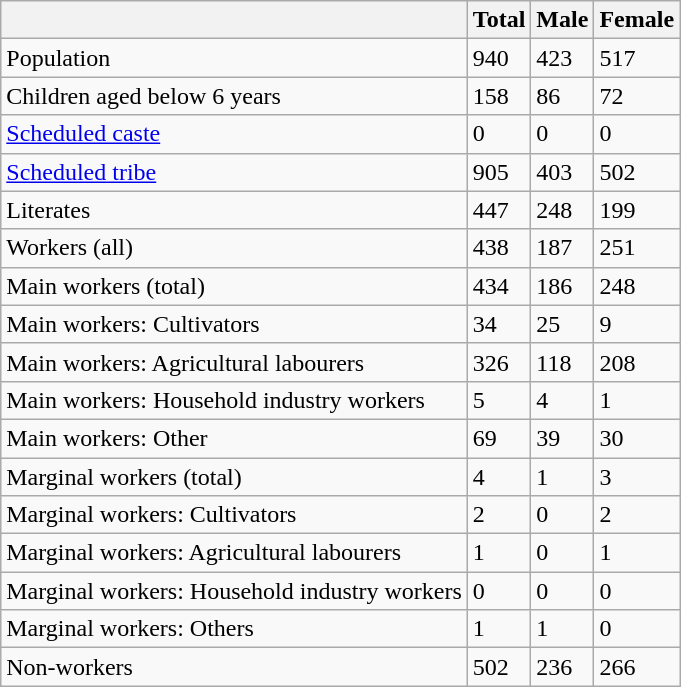<table class="wikitable sortable">
<tr>
<th></th>
<th>Total</th>
<th>Male</th>
<th>Female</th>
</tr>
<tr>
<td>Population</td>
<td>940</td>
<td>423</td>
<td>517</td>
</tr>
<tr>
<td>Children aged below 6 years</td>
<td>158</td>
<td>86</td>
<td>72</td>
</tr>
<tr>
<td><a href='#'>Scheduled caste</a></td>
<td>0</td>
<td>0</td>
<td>0</td>
</tr>
<tr>
<td><a href='#'>Scheduled tribe</a></td>
<td>905</td>
<td>403</td>
<td>502</td>
</tr>
<tr>
<td>Literates</td>
<td>447</td>
<td>248</td>
<td>199</td>
</tr>
<tr>
<td>Workers (all)</td>
<td>438</td>
<td>187</td>
<td>251</td>
</tr>
<tr>
<td>Main workers (total)</td>
<td>434</td>
<td>186</td>
<td>248</td>
</tr>
<tr>
<td>Main workers: Cultivators</td>
<td>34</td>
<td>25</td>
<td>9</td>
</tr>
<tr>
<td>Main workers: Agricultural labourers</td>
<td>326</td>
<td>118</td>
<td>208</td>
</tr>
<tr>
<td>Main workers: Household industry workers</td>
<td>5</td>
<td>4</td>
<td>1</td>
</tr>
<tr>
<td>Main workers: Other</td>
<td>69</td>
<td>39</td>
<td>30</td>
</tr>
<tr>
<td>Marginal workers (total)</td>
<td>4</td>
<td>1</td>
<td>3</td>
</tr>
<tr>
<td>Marginal workers: Cultivators</td>
<td>2</td>
<td>0</td>
<td>2</td>
</tr>
<tr>
<td>Marginal workers: Agricultural labourers</td>
<td>1</td>
<td>0</td>
<td>1</td>
</tr>
<tr>
<td>Marginal workers: Household industry workers</td>
<td>0</td>
<td>0</td>
<td>0</td>
</tr>
<tr>
<td>Marginal workers: Others</td>
<td>1</td>
<td>1</td>
<td>0</td>
</tr>
<tr>
<td>Non-workers</td>
<td>502</td>
<td>236</td>
<td>266</td>
</tr>
</table>
